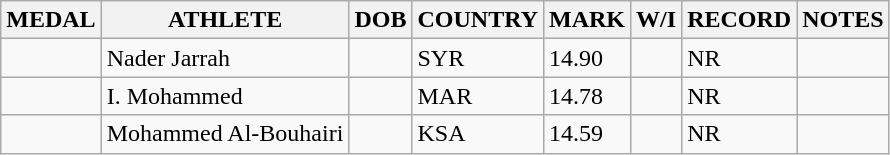<table class="wikitable">
<tr>
<th>MEDAL</th>
<th>ATHLETE</th>
<th>DOB</th>
<th>COUNTRY</th>
<th>MARK</th>
<th>W/I</th>
<th>RECORD</th>
<th>NOTES</th>
</tr>
<tr>
<td></td>
<td>Nader Jarrah</td>
<td></td>
<td>SYR</td>
<td>14.90</td>
<td></td>
<td>NR</td>
<td></td>
</tr>
<tr>
<td></td>
<td>I. Mohammed</td>
<td></td>
<td>MAR</td>
<td>14.78</td>
<td></td>
<td>NR</td>
<td></td>
</tr>
<tr>
<td></td>
<td>Mohammed Al-Bouhairi</td>
<td></td>
<td>KSA</td>
<td>14.59</td>
<td></td>
<td>NR</td>
<td></td>
</tr>
</table>
